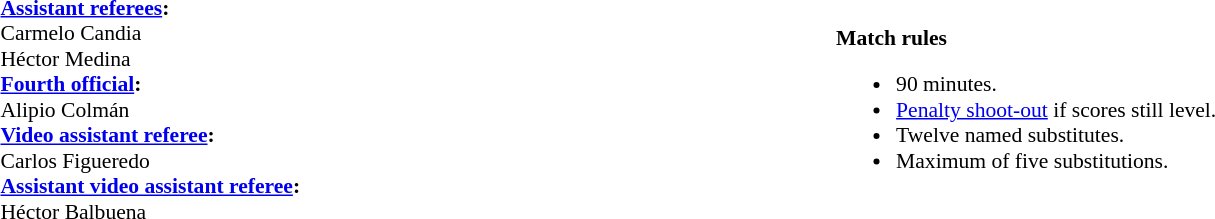<table width=100% style="font-size:90%">
<tr>
<td><br><strong><a href='#'>Assistant referees</a>:</strong>
<br>Carmelo Candia
<br>Héctor Medina
<br><strong><a href='#'>Fourth official</a>:</strong>
<br>Alipio Colmán
<br><strong><a href='#'>Video assistant referee</a>:</strong>
<br>Carlos Figueredo
<br><strong><a href='#'>Assistant video assistant referee</a>:</strong>
<br>Héctor Balbuena</td>
<td><br><strong>Match rules</strong><ul><li>90 minutes.</li><li><a href='#'>Penalty shoot-out</a> if scores still level.</li><li>Twelve named substitutes.</li><li>Maximum of five substitutions.</li></ul></td>
</tr>
</table>
